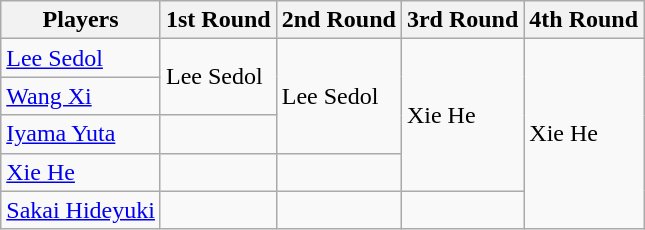<table class="wikitable">
<tr>
<th>Players</th>
<th>1st Round</th>
<th>2nd Round</th>
<th>3rd Round</th>
<th>4th Round</th>
</tr>
<tr>
<td> <a href='#'>Lee Sedol</a></td>
<td rowspan="2" valign="center">Lee Sedol</td>
<td rowspan="3" valign="center">Lee Sedol</td>
<td rowspan="4" valign="center">Xie He</td>
<td rowspan="5" valign="center">Xie He</td>
</tr>
<tr>
<td> <a href='#'>Wang Xi</a></td>
</tr>
<tr>
<td> <a href='#'>Iyama Yuta</a></td>
</tr>
<tr>
<td> <a href='#'>Xie He</a></td>
<td></td>
<td></td>
</tr>
<tr>
<td> <a href='#'>Sakai Hideyuki</a></td>
<td></td>
<td></td>
<td></td>
</tr>
</table>
